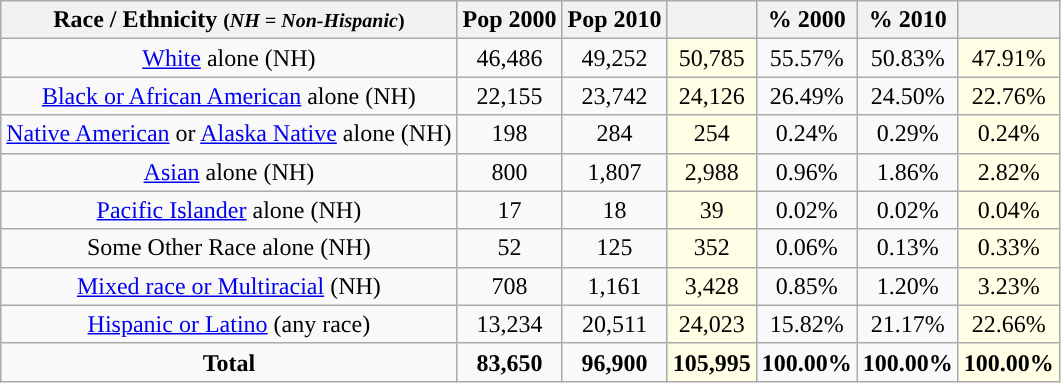<table class="wikitable" style="text-align:center;">
<tr>
<th>Race / Ethnicity <small>(<em>NH = Non-Hispanic</em>)</small></th>
<th>Pop 2000</th>
<th>Pop 2010</th>
<th></th>
<th>% 2000</th>
<th>% 2010</th>
<th></th>
</tr>
<tr>
<td><a href='#'>White</a> alone (NH)</td>
<td>46,486</td>
<td>49,252</td>
<td style='background: #ffffe6;'>50,785</td>
<td>55.57%</td>
<td>50.83%</td>
<td style='background: #ffffe6;'>47.91%</td>
</tr>
<tr>
<td><a href='#'>Black or African American</a> alone (NH)</td>
<td>22,155</td>
<td>23,742</td>
<td style='background: #ffffe6;'>24,126</td>
<td>26.49%</td>
<td>24.50%</td>
<td style='background: #ffffe6;'>22.76%</td>
</tr>
<tr>
<td><a href='#'>Native American</a> or <a href='#'>Alaska Native</a> alone (NH)</td>
<td>198</td>
<td>284</td>
<td style='background: #ffffe6;'>254</td>
<td>0.24%</td>
<td>0.29%</td>
<td style='background: #ffffe6;'>0.24%</td>
</tr>
<tr>
<td><a href='#'>Asian</a> alone (NH)</td>
<td>800</td>
<td>1,807</td>
<td style='background: #ffffe6;'>2,988</td>
<td>0.96%</td>
<td>1.86%</td>
<td style='background: #ffffe6;'>2.82%</td>
</tr>
<tr>
<td><a href='#'>Pacific Islander</a> alone (NH)</td>
<td>17</td>
<td>18</td>
<td style='background: #ffffe6;'>39</td>
<td>0.02%</td>
<td>0.02%</td>
<td style='background: #ffffe6;'>0.04%</td>
</tr>
<tr>
<td>Some Other Race alone (NH)</td>
<td>52</td>
<td>125</td>
<td style='background: #ffffe6;'>352</td>
<td>0.06%</td>
<td>0.13%</td>
<td style='background: #ffffe6;'>0.33%</td>
</tr>
<tr>
<td><a href='#'>Mixed race or Multiracial</a> (NH)</td>
<td>708</td>
<td>1,161</td>
<td style='background: #ffffe6;'>3,428</td>
<td>0.85%</td>
<td>1.20%</td>
<td style='background: #ffffe6;'>3.23%</td>
</tr>
<tr>
<td><a href='#'>Hispanic or Latino</a> (any race)</td>
<td>13,234</td>
<td>20,511</td>
<td style='background: #ffffe6;'>24,023</td>
<td>15.82%</td>
<td>21.17%</td>
<td style='background: #ffffe6;'>22.66%</td>
</tr>
<tr>
<td><strong>Total</strong></td>
<td><strong>83,650</strong></td>
<td><strong>96,900</strong></td>
<td style='background: #ffffe6;'><strong>105,995</strong></td>
<td><strong>100.00%</strong></td>
<td><strong>100.00%</strong></td>
<td style='background: #ffffe6;'><strong>100.00%</strong></td>
</tr>
</table>
